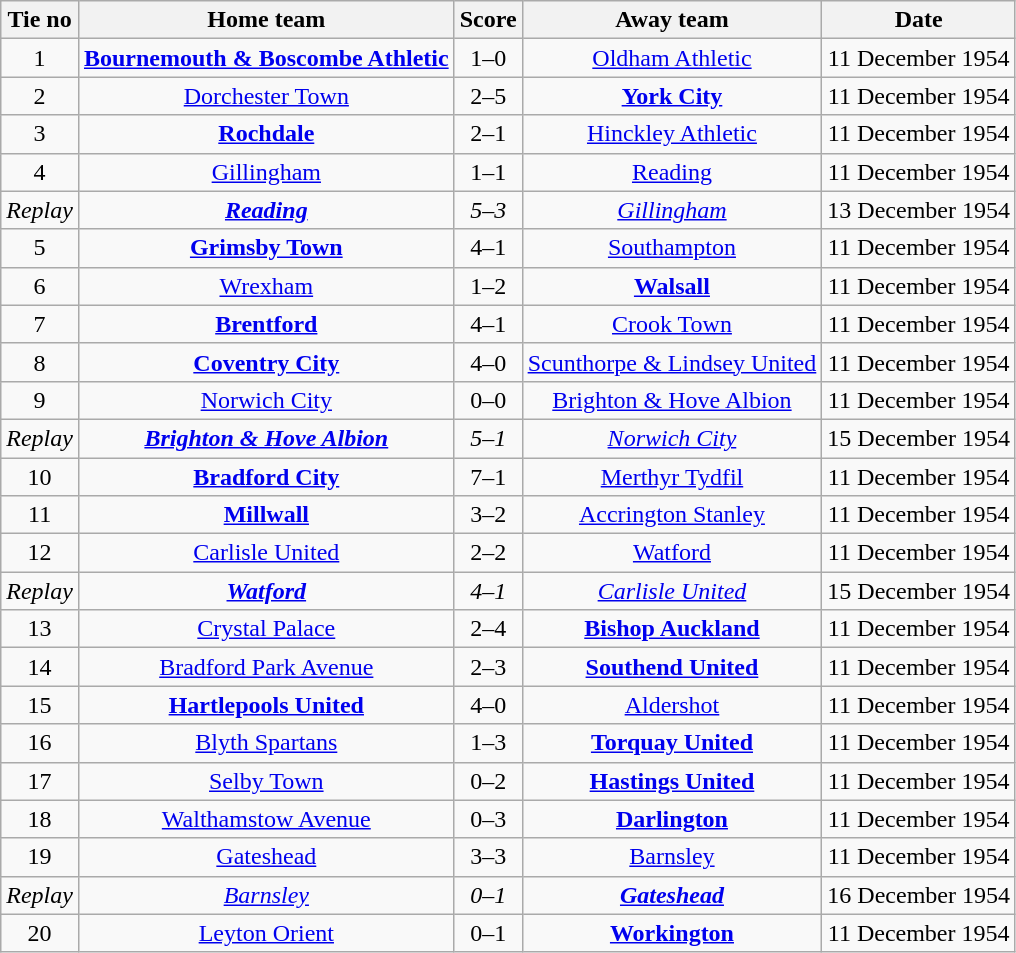<table class="wikitable" style="text-align: center">
<tr>
<th>Tie no</th>
<th>Home team</th>
<th>Score</th>
<th>Away team</th>
<th>Date</th>
</tr>
<tr>
<td>1</td>
<td><strong><a href='#'>Bournemouth & Boscombe Athletic</a></strong></td>
<td>1–0</td>
<td><a href='#'>Oldham Athletic</a></td>
<td>11 December 1954</td>
</tr>
<tr>
<td>2</td>
<td><a href='#'>Dorchester Town</a></td>
<td>2–5</td>
<td><strong><a href='#'>York City</a></strong></td>
<td>11 December 1954</td>
</tr>
<tr>
<td>3</td>
<td><strong><a href='#'>Rochdale</a></strong></td>
<td>2–1</td>
<td><a href='#'>Hinckley Athletic</a></td>
<td>11 December 1954</td>
</tr>
<tr>
<td>4</td>
<td><a href='#'>Gillingham</a></td>
<td>1–1</td>
<td><a href='#'>Reading</a></td>
<td>11 December 1954</td>
</tr>
<tr>
<td><em>Replay</em></td>
<td><strong><em><a href='#'>Reading</a></em></strong></td>
<td><em>5–3</em></td>
<td><em><a href='#'>Gillingham</a></em></td>
<td>13 December 1954</td>
</tr>
<tr>
<td>5</td>
<td><strong><a href='#'>Grimsby Town</a></strong></td>
<td>4–1</td>
<td><a href='#'>Southampton</a></td>
<td>11 December 1954</td>
</tr>
<tr>
<td>6</td>
<td><a href='#'>Wrexham</a></td>
<td>1–2</td>
<td><strong><a href='#'>Walsall</a></strong></td>
<td>11 December 1954</td>
</tr>
<tr>
<td>7</td>
<td><strong><a href='#'>Brentford</a></strong></td>
<td>4–1</td>
<td><a href='#'>Crook Town</a></td>
<td>11 December 1954</td>
</tr>
<tr>
<td>8</td>
<td><strong><a href='#'>Coventry City</a></strong></td>
<td>4–0</td>
<td><a href='#'>Scunthorpe & Lindsey United</a></td>
<td>11 December 1954</td>
</tr>
<tr>
<td>9</td>
<td><a href='#'>Norwich City</a></td>
<td>0–0</td>
<td><a href='#'>Brighton & Hove Albion</a></td>
<td>11 December 1954</td>
</tr>
<tr>
<td><em>Replay</em></td>
<td><strong><em><a href='#'>Brighton & Hove Albion</a></em></strong></td>
<td><em>5–1</em></td>
<td><em><a href='#'>Norwich City</a></em></td>
<td>15 December 1954</td>
</tr>
<tr>
<td>10</td>
<td><strong><a href='#'>Bradford City</a></strong></td>
<td>7–1</td>
<td><a href='#'>Merthyr Tydfil</a></td>
<td>11 December 1954</td>
</tr>
<tr>
<td>11</td>
<td><strong><a href='#'>Millwall</a></strong></td>
<td>3–2</td>
<td><a href='#'>Accrington Stanley</a></td>
<td>11 December 1954</td>
</tr>
<tr>
<td>12</td>
<td><a href='#'>Carlisle United</a></td>
<td>2–2</td>
<td><a href='#'>Watford</a></td>
<td>11 December 1954</td>
</tr>
<tr>
<td><em>Replay</em></td>
<td><strong><em><a href='#'>Watford</a></em></strong></td>
<td><em>4–1</em></td>
<td><em><a href='#'>Carlisle United</a></em></td>
<td>15 December 1954</td>
</tr>
<tr>
<td>13</td>
<td><a href='#'>Crystal Palace</a></td>
<td>2–4</td>
<td><strong><a href='#'>Bishop Auckland</a></strong></td>
<td>11 December 1954</td>
</tr>
<tr>
<td>14</td>
<td><a href='#'>Bradford Park Avenue</a></td>
<td>2–3</td>
<td><strong><a href='#'>Southend United</a></strong></td>
<td>11 December 1954</td>
</tr>
<tr>
<td>15</td>
<td><strong><a href='#'>Hartlepools United</a></strong></td>
<td>4–0</td>
<td><a href='#'>Aldershot</a></td>
<td>11 December 1954</td>
</tr>
<tr>
<td>16</td>
<td><a href='#'>Blyth Spartans</a></td>
<td>1–3</td>
<td><strong><a href='#'>Torquay United</a></strong></td>
<td>11 December 1954</td>
</tr>
<tr>
<td>17</td>
<td><a href='#'>Selby Town</a></td>
<td>0–2</td>
<td><strong><a href='#'>Hastings United</a></strong></td>
<td>11 December 1954</td>
</tr>
<tr>
<td>18</td>
<td><a href='#'>Walthamstow Avenue</a></td>
<td>0–3</td>
<td><strong><a href='#'>Darlington</a></strong></td>
<td>11 December 1954</td>
</tr>
<tr>
<td>19</td>
<td><a href='#'>Gateshead</a></td>
<td>3–3</td>
<td><a href='#'>Barnsley</a></td>
<td>11 December 1954</td>
</tr>
<tr>
<td><em>Replay</em></td>
<td><em><a href='#'>Barnsley</a></em></td>
<td><em>0–1</em></td>
<td><strong><em><a href='#'>Gateshead</a></em></strong></td>
<td>16 December 1954</td>
</tr>
<tr>
<td>20</td>
<td><a href='#'>Leyton Orient</a></td>
<td>0–1</td>
<td><strong><a href='#'>Workington</a></strong></td>
<td>11 December 1954</td>
</tr>
</table>
